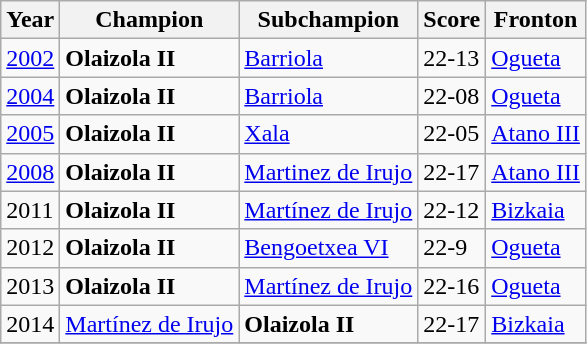<table class="wikitable">
<tr>
<th>Year</th>
<th>Champion</th>
<th>Subchampion</th>
<th>Score</th>
<th>Fronton</th>
</tr>
<tr>
<td><a href='#'>2002</a></td>
<td><strong>Olaizola II</strong></td>
<td><a href='#'>Barriola</a></td>
<td>22-13</td>
<td><a href='#'>Ogueta</a></td>
</tr>
<tr>
<td><a href='#'>2004</a></td>
<td><strong>Olaizola II</strong></td>
<td><a href='#'>Barriola</a></td>
<td>22-08</td>
<td><a href='#'>Ogueta</a></td>
</tr>
<tr>
<td><a href='#'>2005</a></td>
<td><strong>Olaizola II</strong></td>
<td><a href='#'>Xala</a></td>
<td>22-05</td>
<td><a href='#'>Atano III</a></td>
</tr>
<tr>
<td><a href='#'>2008</a></td>
<td><strong>Olaizola II</strong></td>
<td><a href='#'>Martinez de Irujo</a></td>
<td>22-17</td>
<td><a href='#'>Atano III</a></td>
</tr>
<tr>
<td>2011</td>
<td><strong>Olaizola II</strong></td>
<td><a href='#'>Martínez de Irujo</a></td>
<td>22-12</td>
<td><a href='#'>Bizkaia</a></td>
</tr>
<tr>
<td>2012</td>
<td><strong>Olaizola II</strong></td>
<td><a href='#'>Bengoetxea VI</a></td>
<td>22-9</td>
<td><a href='#'>Ogueta</a></td>
</tr>
<tr>
<td>2013</td>
<td><strong>Olaizola II</strong></td>
<td><a href='#'>Martínez de Irujo</a></td>
<td>22-16</td>
<td><a href='#'>Ogueta</a></td>
</tr>
<tr>
<td>2014</td>
<td><a href='#'>Martínez de Irujo</a></td>
<td><strong>Olaizola II</strong></td>
<td>22-17</td>
<td><a href='#'>Bizkaia</a></td>
</tr>
<tr>
</tr>
</table>
